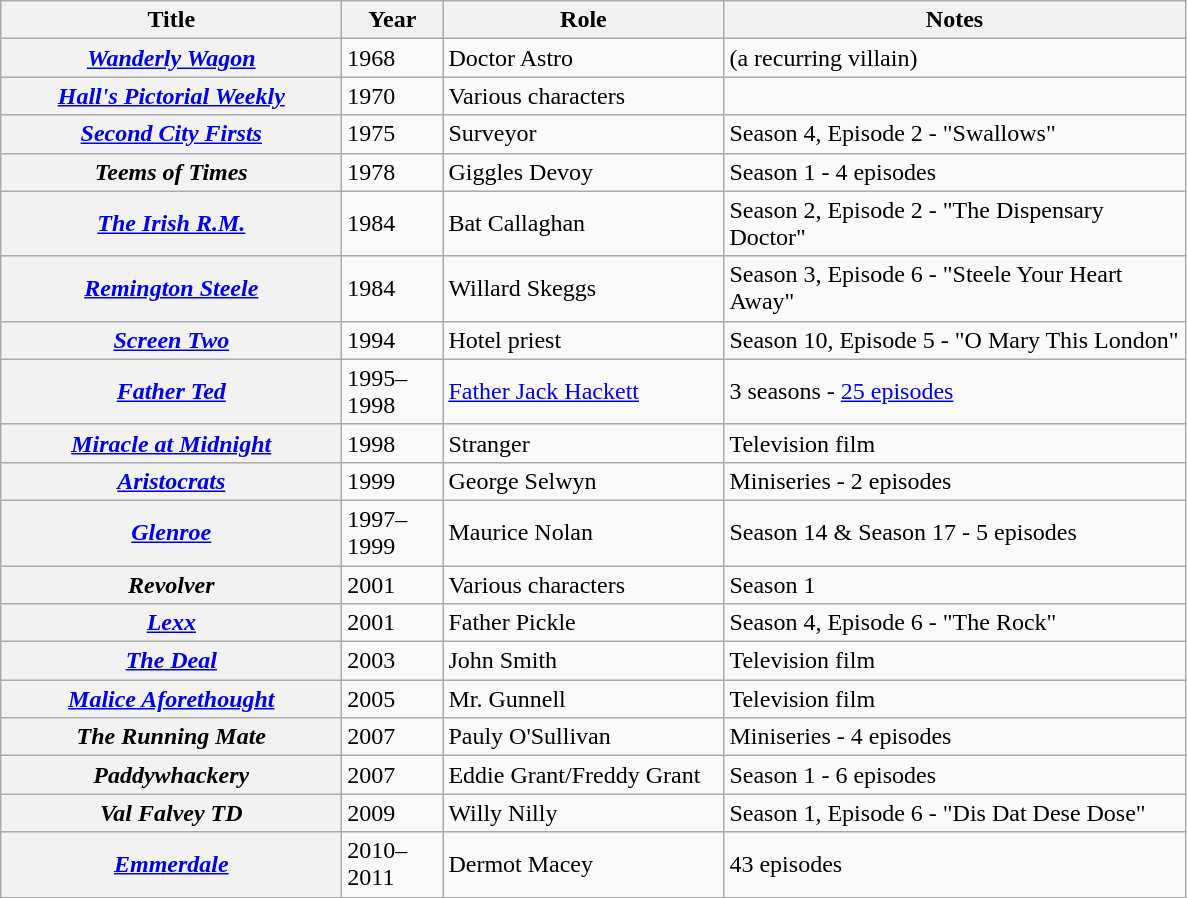<table class="wikitable plainrowheaders sortable">
<tr>
<th scope="col">Title</th>
<th scope="col">Year</th>
<th scope="col">Role</th>
<th scope="col">Notes</th>
</tr>
<tr>
<th style="width:220px;" scope="row"><em><a href='#'>Wanderly Wagon</a></em></th>
<td style="width:60px;">1968</td>
<td style="width:180px;">Doctor Astro</td>
<td>(a recurring villain)</td>
</tr>
<tr>
<th scope="row"><em><a href='#'>Hall's Pictorial Weekly</a></em></th>
<td>1970</td>
<td>Various characters</td>
<td></td>
</tr>
<tr>
<th scope="row"><em><a href='#'>Second City Firsts</a></em></th>
<td>1975</td>
<td>Surveyor</td>
<td style="width:300px;">Season 4, Episode 2 - "Swallows"</td>
</tr>
<tr>
<th scope="row"><em>Teems of Times</em></th>
<td>1978</td>
<td>Giggles Devoy</td>
<td>Season 1 - 4 episodes</td>
</tr>
<tr>
<th scope="row"><em><a href='#'>The Irish R.M.</a></em></th>
<td>1984</td>
<td>Bat Callaghan</td>
<td>Season 2, Episode 2 - "The Dispensary Doctor"</td>
</tr>
<tr>
<th scope="row"><em><a href='#'>Remington Steele</a></em></th>
<td>1984</td>
<td>Willard Skeggs</td>
<td>Season 3, Episode 6 - "Steele Your Heart Away"</td>
</tr>
<tr>
<th scope="row"><em><a href='#'>Screen Two</a></em></th>
<td>1994</td>
<td>Hotel priest</td>
<td>Season 10, Episode 5 - "O Mary This London"</td>
</tr>
<tr>
<th scope="row"><em><a href='#'>Father Ted</a></em></th>
<td>1995–1998</td>
<td><a href='#'>Father Jack Hackett</a></td>
<td>3 seasons - <a href='#'>25 episodes</a></td>
</tr>
<tr>
<th scope="row"><em><a href='#'>Miracle at Midnight</a></em></th>
<td>1998</td>
<td>Stranger</td>
<td>Television film</td>
</tr>
<tr>
<th scope="row"><em><a href='#'>Aristocrats</a></em></th>
<td>1999</td>
<td>George Selwyn</td>
<td>Miniseries - 2 episodes</td>
</tr>
<tr>
<th scope="row"><em><a href='#'>Glenroe</a></em></th>
<td>1997–1999</td>
<td>Maurice Nolan</td>
<td>Season 14 & Season 17 - 5 episodes</td>
</tr>
<tr>
<th scope="row"><em>Revolver</em></th>
<td>2001</td>
<td>Various characters</td>
<td>Season 1</td>
</tr>
<tr>
<th scope="row"><em><a href='#'>Lexx</a></em></th>
<td>2001</td>
<td>Father Pickle</td>
<td>Season 4, Episode 6 - "The Rock"</td>
</tr>
<tr>
<th scope="row"><em><a href='#'>The Deal</a></em></th>
<td>2003</td>
<td>John Smith</td>
<td>Television film</td>
</tr>
<tr>
<th scope="row"><em><a href='#'>Malice Aforethought</a></em></th>
<td>2005</td>
<td>Mr. Gunnell</td>
<td>Television film</td>
</tr>
<tr>
<th scope="row"><em>The Running Mate</em></th>
<td>2007</td>
<td>Pauly O'Sullivan</td>
<td>Miniseries - 4 episodes</td>
</tr>
<tr>
<th scope="row"><em>Paddywhackery</em></th>
<td>2007</td>
<td>Eddie Grant/Freddy Grant</td>
<td>Season 1 - 6 episodes</td>
</tr>
<tr>
<th scope="row"><em>Val Falvey TD</em></th>
<td>2009</td>
<td>Willy Nilly</td>
<td>Season 1, Episode 6 - "Dis Dat Dese Dose"</td>
</tr>
<tr>
<th scope="row"><em><a href='#'>Emmerdale</a></em></th>
<td>2010–2011</td>
<td>Dermot Macey</td>
<td>43 episodes</td>
</tr>
</table>
